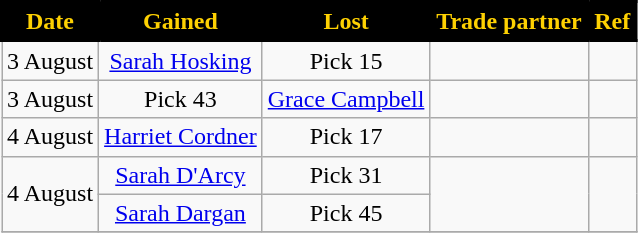<table class="wikitable" style="text-align:center; font-size:100%;">
<tr>
<th style="background:black; color:#FED102; border: solid black 2px;">Date</th>
<th style="background:black; color:#FED102; border: solid black 2px;">Gained</th>
<th style="background:black; color:#FED102; border: solid black 2px;">Lost</th>
<th style="background:black; color:#FED102; border: solid black 2px;">Trade partner</th>
<th style="background:black; color:#FED102; border: solid black 2px;">Ref</th>
</tr>
<tr>
<td>3 August</td>
<td><a href='#'>Sarah Hosking</a></td>
<td>Pick 15</td>
<td></td>
<td></td>
</tr>
<tr>
<td>3 August</td>
<td>Pick 43</td>
<td><a href='#'>Grace Campbell</a></td>
<td></td>
<td></td>
</tr>
<tr>
<td>4 August</td>
<td><a href='#'>Harriet Cordner</a></td>
<td>Pick 17</td>
<td></td>
<td></td>
</tr>
<tr>
<td rowspan=2>4 August</td>
<td><a href='#'>Sarah D'Arcy</a></td>
<td>Pick 31</td>
<td rowspan=2></td>
<td rowspan=2></td>
</tr>
<tr>
<td><a href='#'>Sarah Dargan</a></td>
<td>Pick 45</td>
</tr>
<tr>
</tr>
</table>
